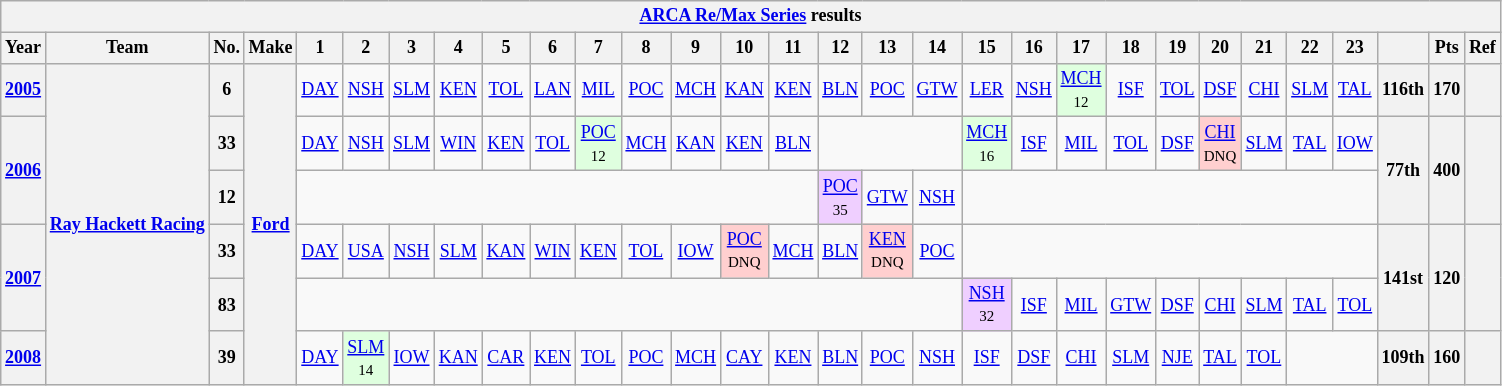<table class="wikitable" style="text-align:center; font-size:75%">
<tr>
<th colspan=45><a href='#'>ARCA Re/Max Series</a> results</th>
</tr>
<tr>
<th>Year</th>
<th>Team</th>
<th>No.</th>
<th>Make</th>
<th>1</th>
<th>2</th>
<th>3</th>
<th>4</th>
<th>5</th>
<th>6</th>
<th>7</th>
<th>8</th>
<th>9</th>
<th>10</th>
<th>11</th>
<th>12</th>
<th>13</th>
<th>14</th>
<th>15</th>
<th>16</th>
<th>17</th>
<th>18</th>
<th>19</th>
<th>20</th>
<th>21</th>
<th>22</th>
<th>23</th>
<th></th>
<th>Pts</th>
<th>Ref</th>
</tr>
<tr>
<th><a href='#'>2005</a></th>
<th rowspan=6><a href='#'>Ray Hackett Racing</a></th>
<th>6</th>
<th rowspan=6><a href='#'>Ford</a></th>
<td><a href='#'>DAY</a></td>
<td><a href='#'>NSH</a></td>
<td><a href='#'>SLM</a></td>
<td><a href='#'>KEN</a></td>
<td><a href='#'>TOL</a></td>
<td><a href='#'>LAN</a></td>
<td><a href='#'>MIL</a></td>
<td><a href='#'>POC</a></td>
<td><a href='#'>MCH</a></td>
<td><a href='#'>KAN</a></td>
<td><a href='#'>KEN</a></td>
<td><a href='#'>BLN</a></td>
<td><a href='#'>POC</a></td>
<td><a href='#'>GTW</a></td>
<td><a href='#'>LER</a></td>
<td><a href='#'>NSH</a></td>
<td style="background:#DFFFDF;"><a href='#'>MCH</a><br><small>12</small></td>
<td><a href='#'>ISF</a></td>
<td><a href='#'>TOL</a></td>
<td><a href='#'>DSF</a></td>
<td><a href='#'>CHI</a></td>
<td><a href='#'>SLM</a></td>
<td><a href='#'>TAL</a></td>
<th>116th</th>
<th>170</th>
<th></th>
</tr>
<tr>
<th rowspan=2><a href='#'>2006</a></th>
<th>33</th>
<td><a href='#'>DAY</a></td>
<td><a href='#'>NSH</a></td>
<td><a href='#'>SLM</a></td>
<td><a href='#'>WIN</a></td>
<td><a href='#'>KEN</a></td>
<td><a href='#'>TOL</a></td>
<td style="background:#DFFFDF;"><a href='#'>POC</a><br><small>12</small></td>
<td><a href='#'>MCH</a></td>
<td><a href='#'>KAN</a></td>
<td><a href='#'>KEN</a></td>
<td><a href='#'>BLN</a></td>
<td colspan=3></td>
<td style="background:#DFFFDF;"><a href='#'>MCH</a><br><small>16</small></td>
<td><a href='#'>ISF</a></td>
<td><a href='#'>MIL</a></td>
<td><a href='#'>TOL</a></td>
<td><a href='#'>DSF</a></td>
<td style="background:#FFCFCF;"><a href='#'>CHI</a><br><small>DNQ</small></td>
<td><a href='#'>SLM</a></td>
<td><a href='#'>TAL</a></td>
<td><a href='#'>IOW</a></td>
<th rowspan=2>77th</th>
<th rowspan=2>400</th>
<th rowspan=2></th>
</tr>
<tr>
<th>12</th>
<td colspan=11></td>
<td style="background:#EFCFFF;"><a href='#'>POC</a><br><small>35</small></td>
<td><a href='#'>GTW</a></td>
<td><a href='#'>NSH</a></td>
<td colspan=9></td>
</tr>
<tr>
<th rowspan=2><a href='#'>2007</a></th>
<th>33</th>
<td><a href='#'>DAY</a></td>
<td><a href='#'>USA</a></td>
<td><a href='#'>NSH</a></td>
<td><a href='#'>SLM</a></td>
<td><a href='#'>KAN</a></td>
<td><a href='#'>WIN</a></td>
<td><a href='#'>KEN</a></td>
<td><a href='#'>TOL</a></td>
<td><a href='#'>IOW</a></td>
<td style="background:#FFCFCF;"><a href='#'>POC</a><br><small>DNQ</small></td>
<td><a href='#'>MCH</a></td>
<td><a href='#'>BLN</a></td>
<td style="background:#FFCFCF;"><a href='#'>KEN</a><br><small>DNQ</small></td>
<td><a href='#'>POC</a></td>
<td colspan=9></td>
<th rowspan=2>141st</th>
<th rowspan=2>120</th>
<th rowspan=2></th>
</tr>
<tr>
<th>83</th>
<td colspan=14></td>
<td style="background:#EFCFFF;"><a href='#'>NSH</a><br><small>32</small></td>
<td><a href='#'>ISF</a></td>
<td><a href='#'>MIL</a></td>
<td><a href='#'>GTW</a></td>
<td><a href='#'>DSF</a></td>
<td><a href='#'>CHI</a></td>
<td><a href='#'>SLM</a></td>
<td><a href='#'>TAL</a></td>
<td><a href='#'>TOL</a></td>
</tr>
<tr>
<th><a href='#'>2008</a></th>
<th>39</th>
<td><a href='#'>DAY</a></td>
<td style="background:#DFFFDF;"><a href='#'>SLM</a><br><small>14</small></td>
<td><a href='#'>IOW</a></td>
<td><a href='#'>KAN</a></td>
<td><a href='#'>CAR</a></td>
<td><a href='#'>KEN</a></td>
<td><a href='#'>TOL</a></td>
<td><a href='#'>POC</a></td>
<td><a href='#'>MCH</a></td>
<td><a href='#'>CAY</a></td>
<td><a href='#'>KEN</a></td>
<td><a href='#'>BLN</a></td>
<td><a href='#'>POC</a></td>
<td><a href='#'>NSH</a></td>
<td><a href='#'>ISF</a></td>
<td><a href='#'>DSF</a></td>
<td><a href='#'>CHI</a></td>
<td><a href='#'>SLM</a></td>
<td><a href='#'>NJE</a></td>
<td><a href='#'>TAL</a></td>
<td><a href='#'>TOL</a></td>
<td colspan=2></td>
<th>109th</th>
<th>160</th>
<th></th>
</tr>
</table>
